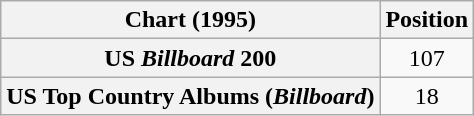<table class="wikitable sortable plainrowheaders" style="text-align:center">
<tr>
<th scope="col">Chart (1995)</th>
<th scope="col">Position</th>
</tr>
<tr>
<th scope="row">US <em>Billboard</em> 200</th>
<td>107</td>
</tr>
<tr>
<th scope="row">US Top Country Albums (<em>Billboard</em>)</th>
<td>18</td>
</tr>
</table>
